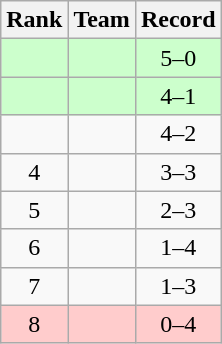<table class=wikitable style="text-align:center;">
<tr>
<th>Rank</th>
<th>Team</th>
<th>Record</th>
</tr>
<tr bgcolor=ccffcc>
<td></td>
<td align=left></td>
<td>5–0</td>
</tr>
<tr bgcolor=ccffcc>
<td></td>
<td align=left></td>
<td>4–1</td>
</tr>
<tr -bgcolor=skyblue>
<td></td>
<td align=left></td>
<td>4–2</td>
</tr>
<tr -bgcolor=ccffcc>
<td>4</td>
<td align=left></td>
<td>3–3</td>
</tr>
<tr>
<td>5</td>
<td align=left></td>
<td>2–3</td>
</tr>
<tr>
<td>6</td>
<td align=left></td>
<td>1–4</td>
</tr>
<tr>
<td>7</td>
<td align=left></td>
<td>1–3</td>
</tr>
<tr bgcolor=ffcccc>
<td>8</td>
<td align=left></td>
<td>0–4</td>
</tr>
</table>
